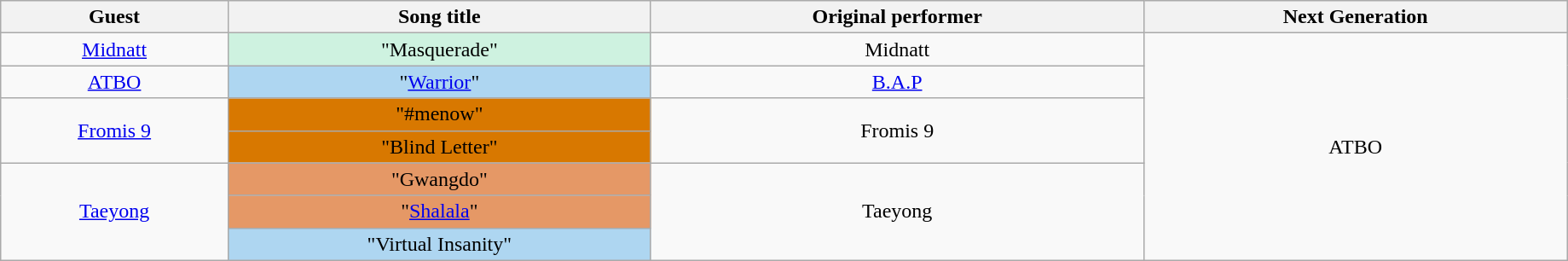<table Class ="wikitable" style="text-align:center; clear:both; text-align:center; width:97%">
<tr>
<th>Guest</th>
<th>Song title</th>
<th>Original performer</th>
<th>Next Generation</th>
</tr>
<tr>
<td><a href='#'>Midnatt</a></td>
<td bgcolor="#CEF2E0">"Masquerade"</td>
<td>Midnatt</td>
<td rowspan="7">ATBO</td>
</tr>
<tr>
<td><a href='#'>ATBO</a></td>
<td bgcolor="#aed6f1">"<a href='#'>Warrior</a>"</td>
<td><a href='#'>B.A.P</a></td>
</tr>
<tr>
<td rowspan="2"><a href='#'>Fromis 9</a></td>
<td bgcolor=#D8F781">"#menow"</td>
<td rowspan="2">Fromis 9</td>
</tr>
<tr>
<td bgcolor=#D8F781">"Blind Letter"</td>
</tr>
<tr>
<td rowspan="3"><a href='#'>Taeyong</a></td>
<td bgcolor="#E59866">"Gwangdo"</td>
<td rowspan="3">Taeyong</td>
</tr>
<tr>
<td bgcolor="#E59866">"<a href='#'>Shalala</a>"</td>
</tr>
<tr>
<td bgcolor="#aed6f1">"Virtual Insanity"</td>
</tr>
</table>
